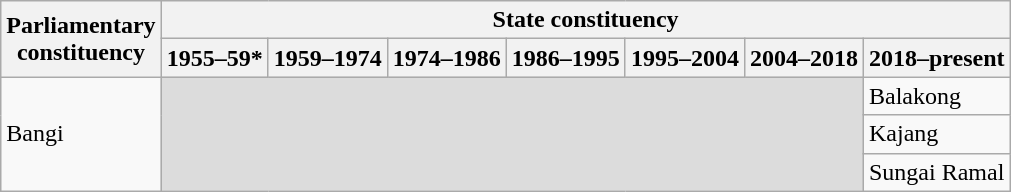<table class="wikitable">
<tr>
<th rowspan="2">Parliamentary<br>constituency</th>
<th colspan="7">State constituency</th>
</tr>
<tr>
<th>1955–59*</th>
<th>1959–1974</th>
<th>1974–1986</th>
<th>1986–1995</th>
<th>1995–2004</th>
<th>2004–2018</th>
<th>2018–present</th>
</tr>
<tr>
<td rowspan="3">Bangi</td>
<td colspan="6" rowspan="3" bgcolor="dcdcdc"></td>
<td>Balakong</td>
</tr>
<tr>
<td>Kajang</td>
</tr>
<tr>
<td>Sungai Ramal</td>
</tr>
</table>
